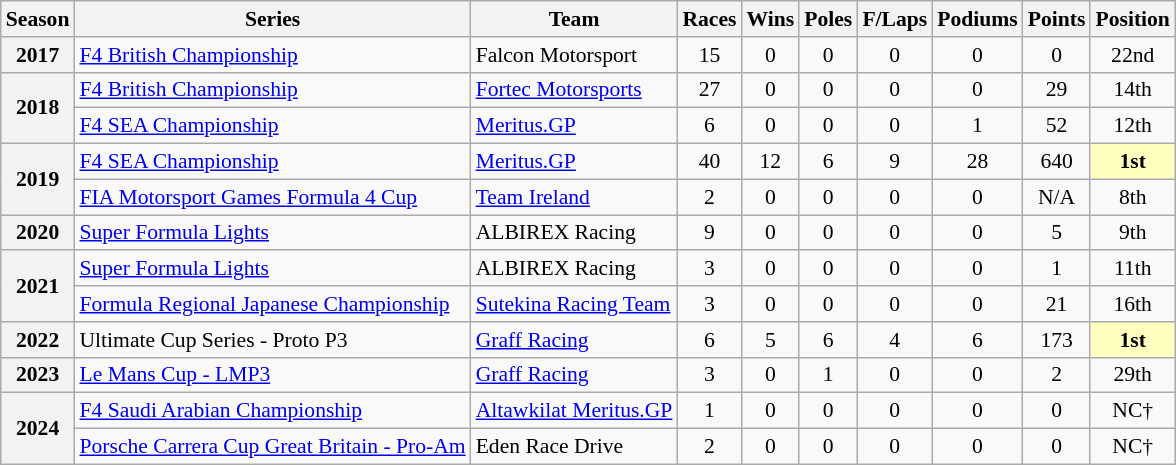<table class="wikitable" style="font-size: 90%; text-align:center">
<tr>
<th>Season</th>
<th>Series</th>
<th>Team</th>
<th>Races</th>
<th>Wins</th>
<th>Poles</th>
<th>F/Laps</th>
<th>Podiums</th>
<th>Points</th>
<th>Position</th>
</tr>
<tr>
<th>2017</th>
<td align=left><a href='#'>F4 British Championship</a></td>
<td align=left>Falcon Motorsport</td>
<td>15</td>
<td>0</td>
<td>0</td>
<td>0</td>
<td>0</td>
<td>0</td>
<td>22nd</td>
</tr>
<tr>
<th rowspan=2>2018</th>
<td align=left><a href='#'>F4 British Championship</a></td>
<td align=left><a href='#'>Fortec Motorsports</a></td>
<td>27</td>
<td>0</td>
<td>0</td>
<td>0</td>
<td>0</td>
<td>29</td>
<td>14th</td>
</tr>
<tr>
<td align=left><a href='#'>F4 SEA Championship</a></td>
<td align="left"><a href='#'>Meritus.GP</a></td>
<td>6</td>
<td>0</td>
<td>0</td>
<td>0</td>
<td>1</td>
<td>52</td>
<td>12th</td>
</tr>
<tr>
<th rowspan="2">2019</th>
<td align=left><a href='#'>F4 SEA Championship</a></td>
<td align=left><a href='#'>Meritus.GP</a></td>
<td>40</td>
<td>12</td>
<td>6</td>
<td>9</td>
<td>28</td>
<td>640</td>
<td style="background:#FFFFBF;"><strong>1st</strong></td>
</tr>
<tr>
<td align=left><a href='#'>FIA Motorsport Games Formula 4 Cup</a></td>
<td align=left><a href='#'>Team Ireland</a></td>
<td>2</td>
<td>0</td>
<td>0</td>
<td>0</td>
<td>0</td>
<td>N/A</td>
<td>8th</td>
</tr>
<tr>
<th>2020</th>
<td align=left><a href='#'>Super Formula Lights</a></td>
<td align="left">ALBIREX Racing</td>
<td>9</td>
<td>0</td>
<td>0</td>
<td>0</td>
<td>0</td>
<td>5</td>
<td>9th</td>
</tr>
<tr>
<th rowspan="2">2021</th>
<td align=left><a href='#'>Super Formula Lights</a></td>
<td align=left>ALBIREX Racing</td>
<td>3</td>
<td>0</td>
<td>0</td>
<td>0</td>
<td>0</td>
<td>1</td>
<td>11th</td>
</tr>
<tr>
<td align=left><a href='#'>Formula Regional Japanese Championship</a></td>
<td align=left><a href='#'>Sutekina Racing Team</a></td>
<td>3</td>
<td>0</td>
<td>0</td>
<td>0</td>
<td>0</td>
<td>21</td>
<td>16th</td>
</tr>
<tr>
<th>2022</th>
<td align=left>Ultimate Cup Series - Proto P3</td>
<td align=left><a href='#'>Graff Racing</a></td>
<td>6</td>
<td>5</td>
<td>6</td>
<td>4</td>
<td>6</td>
<td>173</td>
<td style="background:#FFFFBF;"><strong>1st</strong></td>
</tr>
<tr>
<th>2023</th>
<td align=left><a href='#'>Le Mans Cup - LMP3</a></td>
<td align=left><a href='#'>Graff Racing</a></td>
<td>3</td>
<td>0</td>
<td>1</td>
<td>0</td>
<td>0</td>
<td>2</td>
<td>29th</td>
</tr>
<tr>
<th rowspan="2">2024</th>
<td align=left><a href='#'>F4 Saudi Arabian Championship</a></td>
<td align=left><a href='#'>Altawkilat Meritus.GP</a></td>
<td>1</td>
<td>0</td>
<td>0</td>
<td>0</td>
<td>0</td>
<td>0</td>
<td>NC†</td>
</tr>
<tr>
<td align=left><a href='#'>Porsche Carrera Cup Great Britain - Pro-Am</a></td>
<td align=left>Eden Race Drive</td>
<td>2</td>
<td>0</td>
<td>0</td>
<td>0</td>
<td>0</td>
<td>0</td>
<td>NC†</td>
</tr>
</table>
